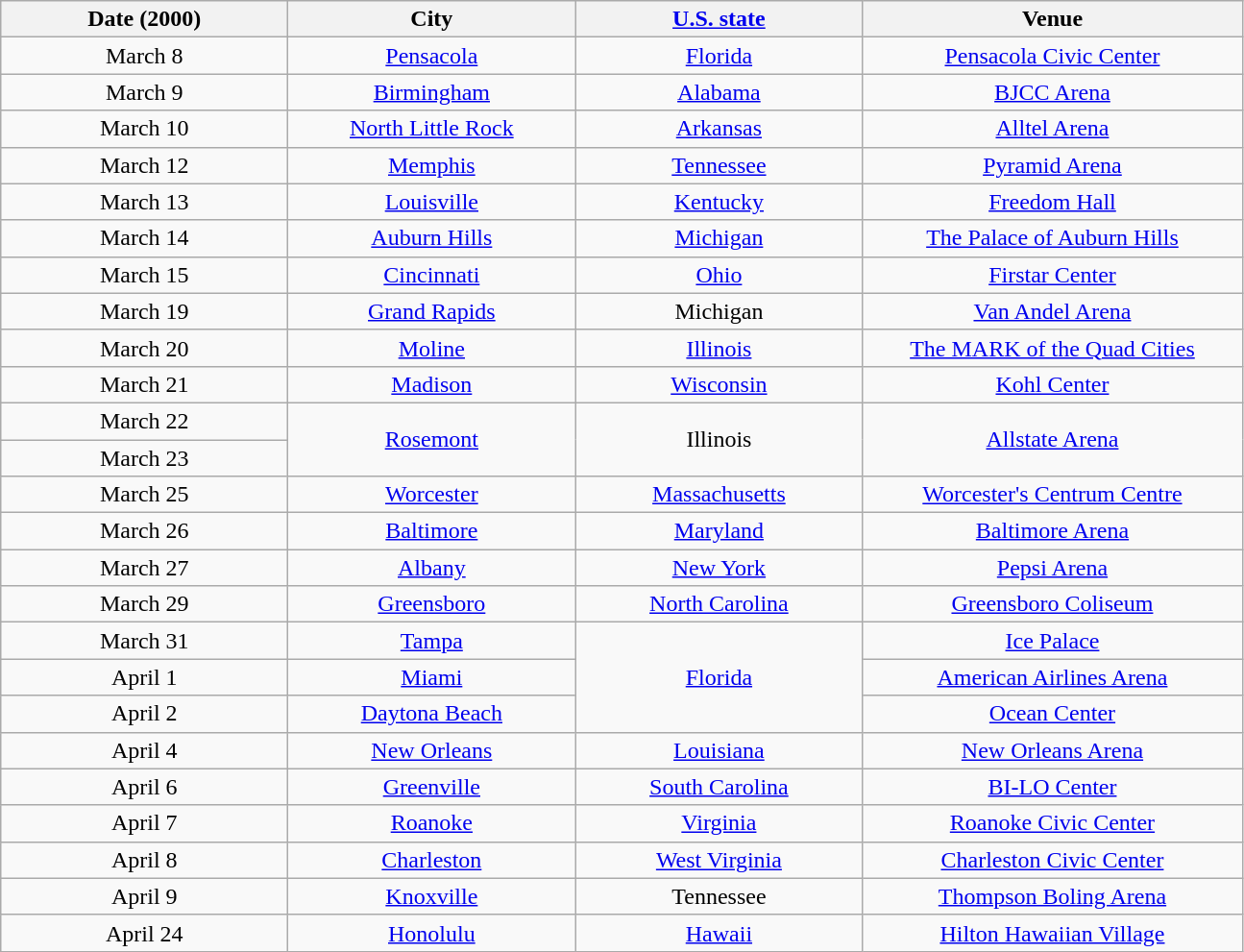<table class="wikitable" style="text-align:center;">
<tr>
<th scope="col" style="width:12em;">Date (2000)</th>
<th scope="col" style="width:12em;">City</th>
<th scope="col" style="width:12em;"><a href='#'>U.S. state</a></th>
<th scope="col" style="width:16em;">Venue</th>
</tr>
<tr>
<td>March 8</td>
<td><a href='#'>Pensacola</a></td>
<td><a href='#'>Florida</a></td>
<td><a href='#'>Pensacola Civic Center</a></td>
</tr>
<tr>
<td>March 9</td>
<td><a href='#'>Birmingham</a></td>
<td><a href='#'>Alabama</a></td>
<td><a href='#'>BJCC Arena</a></td>
</tr>
<tr>
<td>March 10</td>
<td><a href='#'>North Little Rock</a></td>
<td><a href='#'>Arkansas</a></td>
<td><a href='#'>Alltel Arena</a></td>
</tr>
<tr>
<td>March 12</td>
<td><a href='#'>Memphis</a></td>
<td><a href='#'>Tennessee</a></td>
<td><a href='#'>Pyramid Arena</a></td>
</tr>
<tr>
<td>March 13</td>
<td><a href='#'>Louisville</a></td>
<td><a href='#'>Kentucky</a></td>
<td><a href='#'>Freedom Hall</a></td>
</tr>
<tr>
<td>March 14</td>
<td><a href='#'>Auburn Hills</a></td>
<td><a href='#'>Michigan</a></td>
<td><a href='#'>The Palace of Auburn Hills</a></td>
</tr>
<tr>
<td>March 15</td>
<td><a href='#'>Cincinnati</a></td>
<td><a href='#'>Ohio</a></td>
<td><a href='#'>Firstar Center</a></td>
</tr>
<tr>
<td>March 19</td>
<td><a href='#'>Grand Rapids</a></td>
<td>Michigan</td>
<td><a href='#'>Van Andel Arena</a></td>
</tr>
<tr>
<td>March 20</td>
<td><a href='#'>Moline</a></td>
<td><a href='#'>Illinois</a></td>
<td><a href='#'>The MARK of the Quad Cities</a></td>
</tr>
<tr>
<td>March 21</td>
<td><a href='#'>Madison</a></td>
<td><a href='#'>Wisconsin</a></td>
<td><a href='#'>Kohl Center</a></td>
</tr>
<tr>
<td>March 22</td>
<td rowspan="2"><a href='#'>Rosemont</a></td>
<td rowspan="2">Illinois</td>
<td rowspan="2"><a href='#'>Allstate Arena</a></td>
</tr>
<tr>
<td>March 23</td>
</tr>
<tr>
<td>March 25</td>
<td><a href='#'>Worcester</a></td>
<td><a href='#'>Massachusetts</a></td>
<td><a href='#'>Worcester's Centrum Centre</a></td>
</tr>
<tr>
<td>March 26</td>
<td><a href='#'>Baltimore</a></td>
<td><a href='#'>Maryland</a></td>
<td><a href='#'>Baltimore Arena</a></td>
</tr>
<tr>
<td>March 27</td>
<td><a href='#'>Albany</a></td>
<td><a href='#'>New York</a></td>
<td><a href='#'>Pepsi Arena</a></td>
</tr>
<tr>
<td>March 29</td>
<td><a href='#'>Greensboro</a></td>
<td><a href='#'>North Carolina</a></td>
<td><a href='#'>Greensboro Coliseum</a></td>
</tr>
<tr>
<td>March 31</td>
<td><a href='#'>Tampa</a></td>
<td rowspan="3"><a href='#'>Florida</a></td>
<td><a href='#'>Ice Palace</a></td>
</tr>
<tr>
<td>April 1</td>
<td><a href='#'>Miami</a></td>
<td><a href='#'>American Airlines Arena</a></td>
</tr>
<tr>
<td>April 2</td>
<td><a href='#'>Daytona Beach</a></td>
<td><a href='#'>Ocean Center</a></td>
</tr>
<tr>
<td>April 4</td>
<td><a href='#'>New Orleans</a></td>
<td><a href='#'>Louisiana</a></td>
<td><a href='#'>New Orleans Arena</a></td>
</tr>
<tr>
<td>April 6</td>
<td><a href='#'>Greenville</a></td>
<td><a href='#'>South Carolina</a></td>
<td><a href='#'>BI-LO Center</a></td>
</tr>
<tr>
<td>April 7</td>
<td><a href='#'>Roanoke</a></td>
<td><a href='#'>Virginia</a></td>
<td><a href='#'>Roanoke Civic Center</a></td>
</tr>
<tr>
<td>April 8</td>
<td><a href='#'>Charleston</a></td>
<td><a href='#'>West Virginia</a></td>
<td><a href='#'>Charleston Civic Center</a></td>
</tr>
<tr>
<td>April 9</td>
<td><a href='#'>Knoxville</a></td>
<td>Tennessee</td>
<td><a href='#'>Thompson Boling Arena</a></td>
</tr>
<tr>
<td>April 24</td>
<td><a href='#'>Honolulu</a></td>
<td><a href='#'>Hawaii</a></td>
<td><a href='#'>Hilton Hawaiian Village</a></td>
</tr>
</table>
